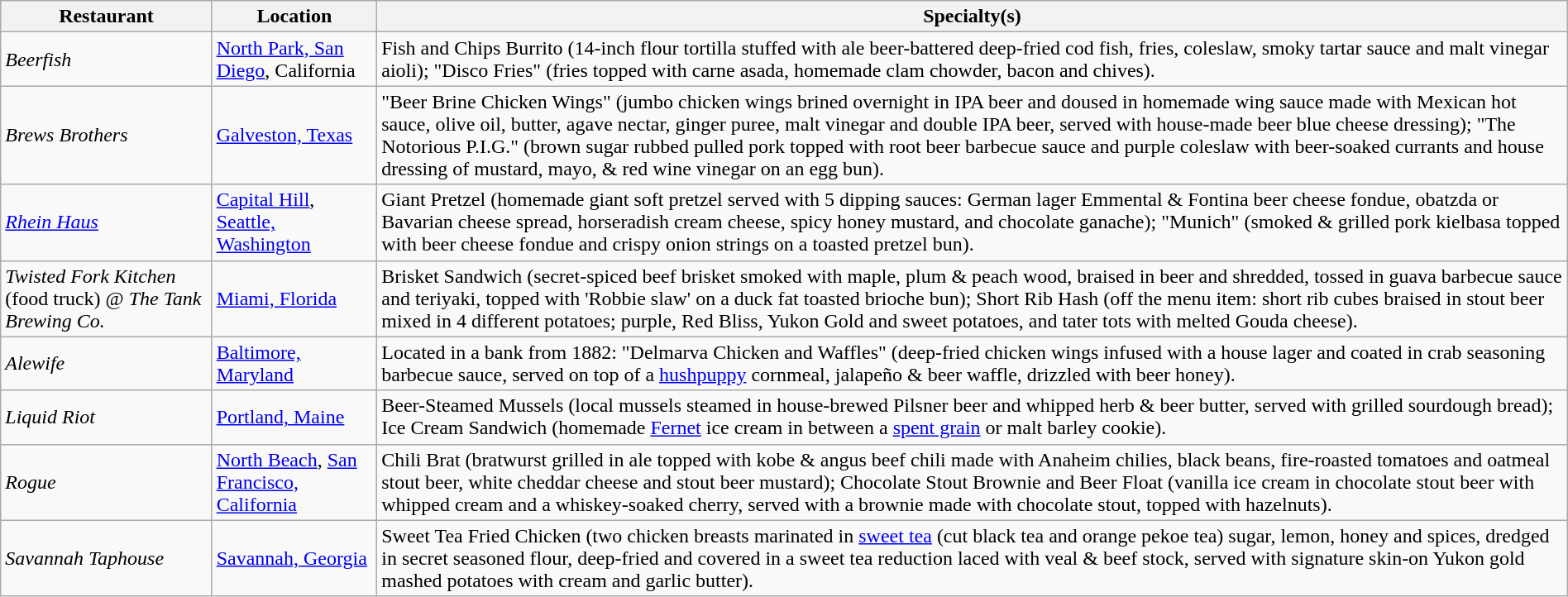<table class="wikitable" style="width:100%;">
<tr>
<th>Restaurant</th>
<th>Location</th>
<th>Specialty(s)</th>
</tr>
<tr>
<td><em>Beerfish</em></td>
<td><a href='#'>North Park, San Diego</a>, California</td>
<td>Fish and Chips Burrito (14-inch flour tortilla stuffed with ale beer-battered deep-fried cod fish, fries, coleslaw, smoky tartar sauce and malt vinegar aioli); "Disco Fries" (fries topped with carne asada, homemade clam chowder, bacon and chives).</td>
</tr>
<tr>
<td><em>Brews Brothers</em></td>
<td><a href='#'>Galveston, Texas</a></td>
<td>"Beer Brine Chicken Wings" (jumbo chicken wings brined overnight in IPA beer and doused in homemade wing sauce made with Mexican hot sauce, olive oil, butter, agave nectar, ginger puree, malt vinegar and double IPA beer, served with house-made beer blue cheese dressing); "The Notorious P.I.G." (brown sugar rubbed pulled pork topped with root beer barbecue sauce and purple coleslaw with beer-soaked currants and house dressing of mustard, mayo, & red wine vinegar on an egg bun).</td>
</tr>
<tr>
<td><em><a href='#'>Rhein Haus</a></em></td>
<td><a href='#'>Capital Hill</a>, <a href='#'>Seattle, Washington</a></td>
<td>Giant Pretzel (homemade giant soft pretzel served with 5 dipping sauces: German lager Emmental & Fontina beer cheese fondue, obatzda or Bavarian cheese spread, horseradish cream cheese, spicy honey mustard, and chocolate ganache); "Munich" (smoked & grilled pork kielbasa topped with beer cheese fondue and crispy onion strings on a toasted pretzel bun).</td>
</tr>
<tr>
<td><em>Twisted Fork Kitchen</em> (food truck) @ <em>The Tank Brewing Co.</em></td>
<td><a href='#'>Miami, Florida</a></td>
<td>Brisket Sandwich (secret-spiced beef brisket smoked with maple, plum & peach wood, braised in beer and shredded, tossed in guava barbecue sauce and teriyaki, topped with 'Robbie slaw' on a duck fat toasted brioche bun); Short Rib Hash (off the menu item: short rib cubes braised in stout beer mixed in 4 different potatoes; purple, Red Bliss, Yukon Gold and sweet potatoes, and tater tots with melted Gouda cheese).</td>
</tr>
<tr>
<td><em>Alewife</em></td>
<td><a href='#'>Baltimore, Maryland</a></td>
<td>Located in a bank from 1882: "Delmarva Chicken and Waffles" (deep-fried chicken wings infused with a house lager and coated in crab seasoning barbecue sauce, served on top of a <a href='#'>hushpuppy</a> cornmeal, jalapeño & beer waffle, drizzled with beer honey).</td>
</tr>
<tr>
<td><em>Liquid Riot</em></td>
<td><a href='#'>Portland, Maine</a></td>
<td>Beer-Steamed Mussels (local mussels steamed in house-brewed Pilsner beer and whipped herb & beer butter, served with grilled sourdough bread); Ice Cream Sandwich (homemade <a href='#'>Fernet</a> ice cream in between a <a href='#'>spent grain</a> or malt barley cookie).</td>
</tr>
<tr>
<td><em>Rogue</em></td>
<td><a href='#'>North Beach</a>, <a href='#'>San Francisco, California</a></td>
<td>Chili Brat (bratwurst grilled in ale topped with kobe & angus beef chili made with Anaheim chilies, black beans, fire-roasted tomatoes and oatmeal stout beer, white cheddar cheese and stout beer mustard); Chocolate Stout Brownie and Beer Float (vanilla ice cream in chocolate stout beer with whipped cream and a whiskey-soaked cherry, served with a brownie made with chocolate stout, topped with hazelnuts).</td>
</tr>
<tr>
<td><em>Savannah Taphouse</em></td>
<td><a href='#'>Savannah, Georgia</a></td>
<td>Sweet Tea Fried Chicken (two chicken breasts marinated in <a href='#'>sweet tea</a> (cut black tea and orange pekoe tea) sugar, lemon, honey and spices, dredged in secret seasoned flour, deep-fried and covered in a sweet tea reduction laced with veal & beef stock, served with signature skin-on Yukon gold mashed potatoes with cream and garlic butter).</td>
</tr>
</table>
